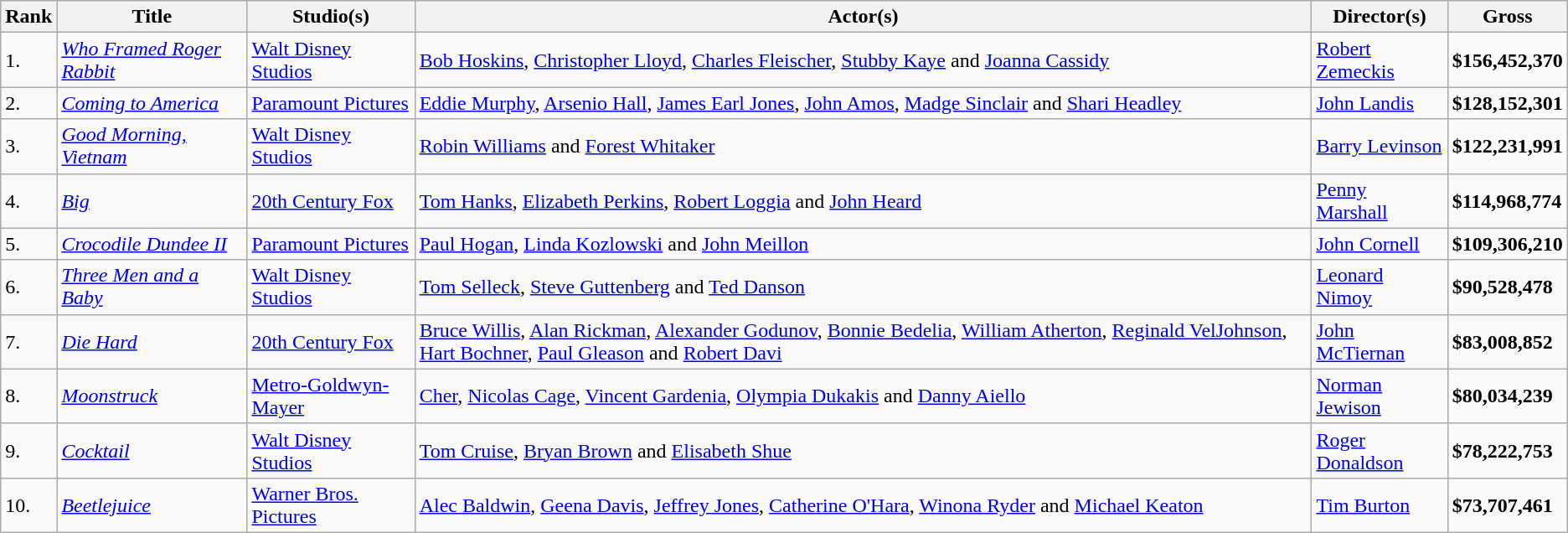<table class="wikitable sortable">
<tr>
<th>Rank</th>
<th>Title</th>
<th>Studio(s)</th>
<th>Actor(s)</th>
<th>Director(s)</th>
<th>Gross</th>
</tr>
<tr>
<td>1.</td>
<td><em><a href='#'>Who Framed Roger Rabbit</a></em></td>
<td><a href='#'>Walt Disney Studios</a></td>
<td><a href='#'>Bob Hoskins</a>, <a href='#'>Christopher Lloyd</a>, <a href='#'>Charles Fleischer</a>, <a href='#'>Stubby Kaye</a> and <a href='#'>Joanna Cassidy</a></td>
<td><a href='#'>Robert Zemeckis</a></td>
<td><strong>$156,452,370</strong></td>
</tr>
<tr>
<td>2.</td>
<td><em><a href='#'>Coming to America</a></em></td>
<td><a href='#'>Paramount Pictures</a></td>
<td><a href='#'>Eddie Murphy</a>, <a href='#'>Arsenio Hall</a>, <a href='#'>James Earl Jones</a>, <a href='#'>John Amos</a>, <a href='#'>Madge Sinclair</a> and <a href='#'>Shari Headley</a></td>
<td><a href='#'>John Landis</a></td>
<td><strong>$128,152,301</strong></td>
</tr>
<tr>
<td>3.</td>
<td><em><a href='#'>Good Morning, Vietnam</a></em></td>
<td><a href='#'>Walt Disney Studios</a></td>
<td><a href='#'>Robin Williams</a> and <a href='#'>Forest Whitaker</a></td>
<td><a href='#'>Barry Levinson</a></td>
<td><strong>$122,231,991</strong></td>
</tr>
<tr>
<td>4.</td>
<td><em><a href='#'>Big</a></em></td>
<td><a href='#'>20th Century Fox</a></td>
<td><a href='#'>Tom Hanks</a>, <a href='#'>Elizabeth Perkins</a>, <a href='#'>Robert Loggia</a> and <a href='#'>John Heard</a></td>
<td><a href='#'>Penny Marshall</a></td>
<td><strong>$114,968,774</strong></td>
</tr>
<tr>
<td>5.</td>
<td><em><a href='#'>Crocodile Dundee II</a></em></td>
<td><a href='#'>Paramount Pictures</a></td>
<td><a href='#'>Paul Hogan</a>, <a href='#'>Linda Kozlowski</a> and <a href='#'>John Meillon</a></td>
<td><a href='#'>John Cornell</a></td>
<td><strong>$109,306,210</strong></td>
</tr>
<tr>
<td>6.</td>
<td><em><a href='#'>Three Men and a Baby</a></em></td>
<td><a href='#'>Walt Disney Studios</a></td>
<td><a href='#'>Tom Selleck</a>, <a href='#'>Steve Guttenberg</a> and <a href='#'>Ted Danson</a></td>
<td><a href='#'>Leonard Nimoy</a></td>
<td><strong>$90,528,478</strong></td>
</tr>
<tr>
<td>7.</td>
<td><em><a href='#'>Die Hard</a></em></td>
<td><a href='#'>20th Century Fox</a></td>
<td><a href='#'>Bruce Willis</a>, <a href='#'>Alan Rickman</a>, <a href='#'>Alexander Godunov</a>, <a href='#'>Bonnie Bedelia</a>, <a href='#'>William Atherton</a>, <a href='#'>Reginald VelJohnson</a>, <a href='#'>Hart Bochner</a>, <a href='#'>Paul Gleason</a> and <a href='#'>Robert Davi</a></td>
<td><a href='#'>John McTiernan</a></td>
<td><strong>$83,008,852</strong></td>
</tr>
<tr>
<td>8.</td>
<td><em><a href='#'>Moonstruck</a></em></td>
<td><a href='#'>Metro-Goldwyn-Mayer</a></td>
<td><a href='#'>Cher</a>, <a href='#'>Nicolas Cage</a>, <a href='#'>Vincent Gardenia</a>, <a href='#'>Olympia Dukakis</a> and <a href='#'>Danny Aiello</a></td>
<td><a href='#'>Norman Jewison</a></td>
<td><strong>$80,034,239</strong></td>
</tr>
<tr>
<td>9.</td>
<td><em><a href='#'>Cocktail</a></em></td>
<td><a href='#'>Walt Disney Studios</a></td>
<td><a href='#'>Tom Cruise</a>, <a href='#'>Bryan Brown</a> and <a href='#'>Elisabeth Shue</a></td>
<td><a href='#'>Roger Donaldson</a></td>
<td><strong>$78,222,753</strong></td>
</tr>
<tr>
<td>10.</td>
<td><em><a href='#'>Beetlejuice</a></em></td>
<td><a href='#'>Warner Bros. Pictures</a></td>
<td><a href='#'>Alec Baldwin</a>, <a href='#'>Geena Davis</a>, <a href='#'>Jeffrey Jones</a>, <a href='#'>Catherine O'Hara</a>, <a href='#'>Winona Ryder</a> and <a href='#'>Michael Keaton</a></td>
<td><a href='#'>Tim Burton</a></td>
<td><strong>$73,707,461</strong></td>
</tr>
</table>
